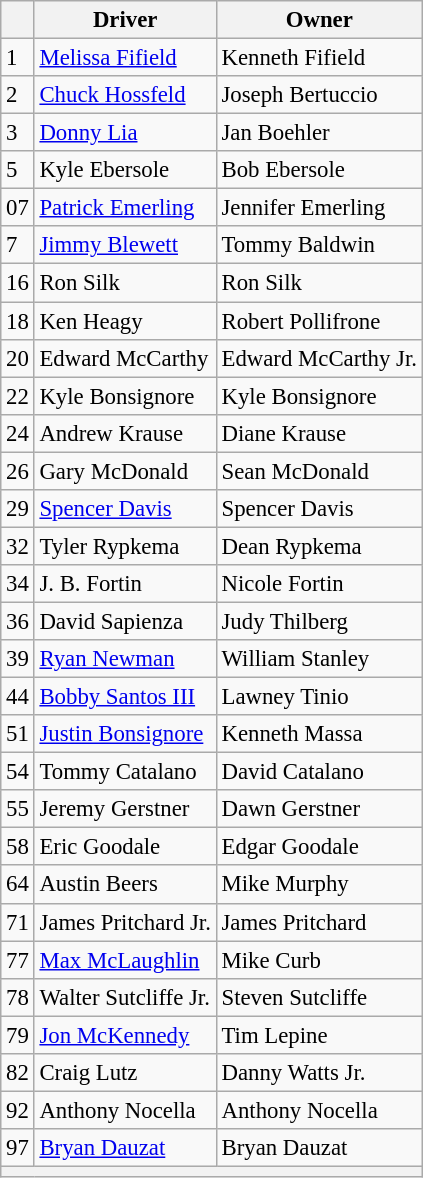<table class="wikitable" style="font-size:95%">
<tr>
<th></th>
<th>Driver</th>
<th>Owner</th>
</tr>
<tr>
<td>1</td>
<td><a href='#'>Melissa Fifield</a></td>
<td>Kenneth Fifield</td>
</tr>
<tr>
<td>2</td>
<td><a href='#'>Chuck Hossfeld</a></td>
<td>Joseph Bertuccio</td>
</tr>
<tr>
<td>3</td>
<td><a href='#'>Donny Lia</a></td>
<td>Jan Boehler</td>
</tr>
<tr>
<td>5</td>
<td>Kyle Ebersole</td>
<td>Bob Ebersole</td>
</tr>
<tr>
<td>07</td>
<td><a href='#'>Patrick Emerling</a></td>
<td>Jennifer Emerling</td>
</tr>
<tr>
<td>7</td>
<td><a href='#'>Jimmy Blewett</a></td>
<td>Tommy Baldwin</td>
</tr>
<tr>
<td>16</td>
<td>Ron Silk</td>
<td>Ron Silk</td>
</tr>
<tr>
<td>18</td>
<td>Ken Heagy</td>
<td>Robert Pollifrone</td>
</tr>
<tr>
<td>20</td>
<td>Edward McCarthy</td>
<td>Edward McCarthy Jr.</td>
</tr>
<tr>
<td>22</td>
<td>Kyle Bonsignore</td>
<td>Kyle Bonsignore</td>
</tr>
<tr>
<td>24</td>
<td>Andrew Krause</td>
<td>Diane Krause</td>
</tr>
<tr>
<td>26</td>
<td>Gary McDonald</td>
<td>Sean McDonald</td>
</tr>
<tr>
<td>29</td>
<td><a href='#'>Spencer Davis</a></td>
<td>Spencer Davis</td>
</tr>
<tr>
<td>32</td>
<td>Tyler Rypkema</td>
<td>Dean Rypkema</td>
</tr>
<tr>
<td>34</td>
<td>J. B. Fortin</td>
<td>Nicole Fortin</td>
</tr>
<tr>
<td>36</td>
<td>David Sapienza</td>
<td>Judy Thilberg</td>
</tr>
<tr>
<td>39</td>
<td><a href='#'>Ryan Newman</a></td>
<td>William Stanley</td>
</tr>
<tr>
<td>44</td>
<td><a href='#'>Bobby Santos III</a></td>
<td>Lawney Tinio</td>
</tr>
<tr>
<td>51</td>
<td><a href='#'>Justin Bonsignore</a></td>
<td>Kenneth Massa</td>
</tr>
<tr>
<td>54</td>
<td>Tommy Catalano</td>
<td>David Catalano</td>
</tr>
<tr>
<td>55</td>
<td>Jeremy Gerstner</td>
<td>Dawn Gerstner</td>
</tr>
<tr>
<td>58</td>
<td>Eric Goodale</td>
<td>Edgar Goodale</td>
</tr>
<tr>
<td>64</td>
<td>Austin Beers</td>
<td>Mike Murphy</td>
</tr>
<tr>
<td>71</td>
<td>James Pritchard Jr.</td>
<td>James Pritchard</td>
</tr>
<tr>
<td>77</td>
<td><a href='#'>Max McLaughlin</a></td>
<td>Mike Curb</td>
</tr>
<tr>
<td>78</td>
<td>Walter Sutcliffe Jr.</td>
<td>Steven Sutcliffe</td>
</tr>
<tr>
<td>79</td>
<td><a href='#'>Jon McKennedy</a></td>
<td>Tim Lepine</td>
</tr>
<tr>
<td>82</td>
<td>Craig Lutz</td>
<td>Danny Watts Jr.</td>
</tr>
<tr>
<td>92</td>
<td>Anthony Nocella</td>
<td>Anthony Nocella</td>
</tr>
<tr>
<td>97</td>
<td><a href='#'>Bryan Dauzat</a></td>
<td>Bryan Dauzat</td>
</tr>
<tr>
<th colspan="7"></th>
</tr>
</table>
